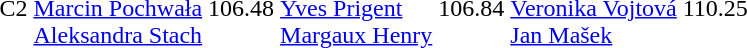<table>
<tr>
<td>C2</td>
<td><br><a href='#'>Marcin Pochwała</a><br><a href='#'>Aleksandra Stach</a></td>
<td>106.48</td>
<td><br><a href='#'>Yves Prigent</a><br><a href='#'>Margaux Henry</a></td>
<td>106.84</td>
<td><br><a href='#'>Veronika Vojtová</a><br><a href='#'>Jan Mašek</a></td>
<td>110.25</td>
</tr>
</table>
